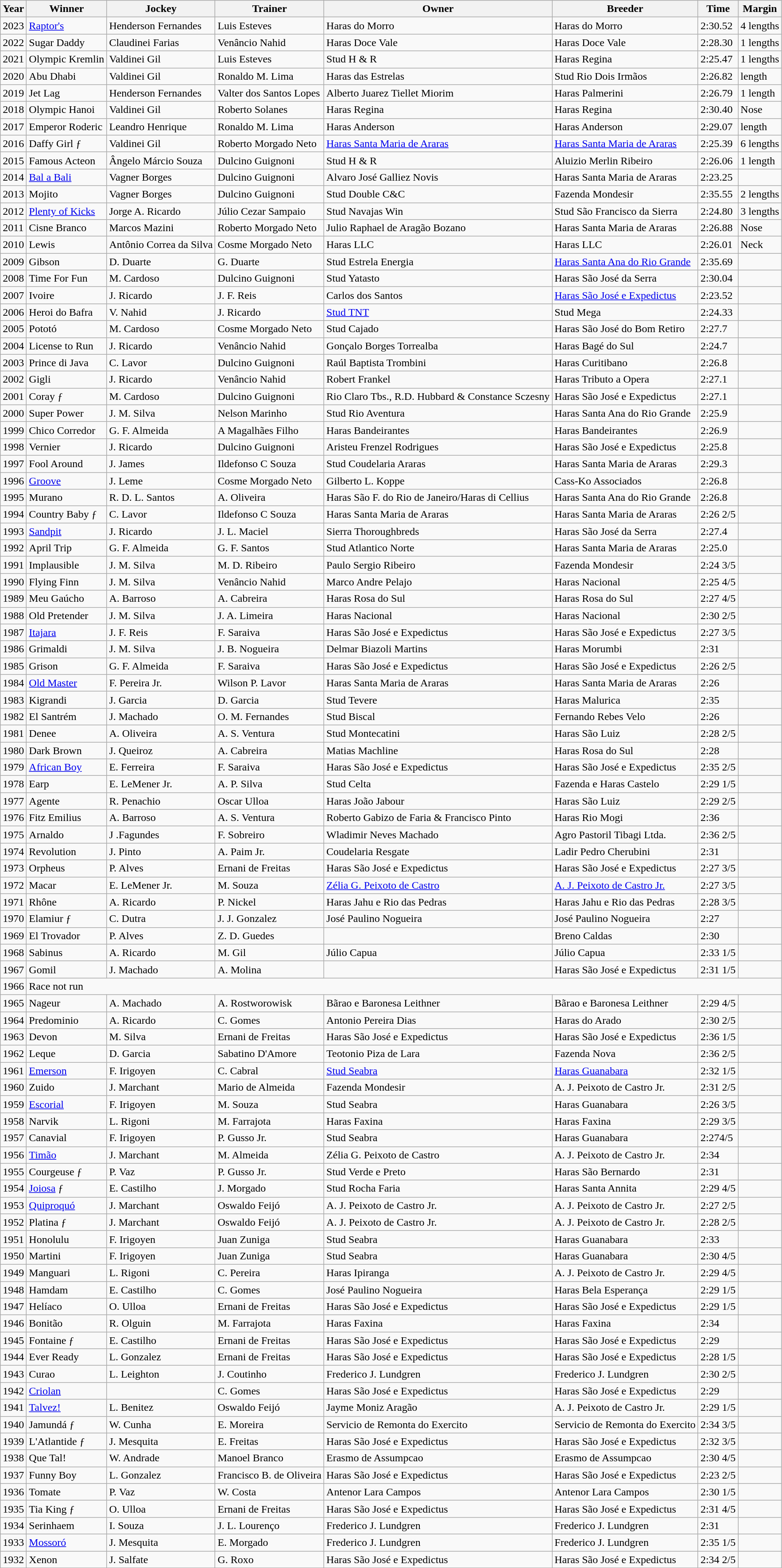<table class="wikitable sortable">
<tr>
<th>Year</th>
<th>Winner</th>
<th>Jockey</th>
<th>Trainer</th>
<th>Owner</th>
<th>Breeder</th>
<th>Time</th>
<th>Margin</th>
</tr>
<tr>
<td>2023</td>
<td><a href='#'>Raptor's</a></td>
<td>Henderson Fernandes</td>
<td>Luis Esteves</td>
<td>Haras do Morro</td>
<td>Haras do Morro</td>
<td>2:30.52</td>
<td>4 lengths</td>
</tr>
<tr>
<td>2022</td>
<td>Sugar Daddy</td>
<td>Claudinei Farias</td>
<td>Venâncio Nahid</td>
<td>Haras Doce Vale</td>
<td>Haras Doce Vale</td>
<td>2:28.30</td>
<td>1 lengths</td>
</tr>
<tr>
<td>2021</td>
<td>Olympic Kremlin</td>
<td>Valdinei Gil</td>
<td>Luis Esteves</td>
<td>Stud H & R</td>
<td>Haras Regina</td>
<td>2:25.47</td>
<td>1 lengths</td>
</tr>
<tr>
<td>2020</td>
<td>Abu Dhabi</td>
<td>Valdinei Gil</td>
<td>Ronaldo M. Lima</td>
<td>Haras das Estrelas</td>
<td>Stud Rio Dois Irmãos</td>
<td>2:26.82</td>
<td> length</td>
</tr>
<tr>
<td>2019</td>
<td>Jet Lag</td>
<td>Henderson Fernandes</td>
<td>Valter dos Santos Lopes</td>
<td>Alberto Juarez Tiellet Miorim</td>
<td>Haras Palmerini</td>
<td>2:26.79</td>
<td>1 length</td>
</tr>
<tr>
<td>2018</td>
<td>Olympic Hanoi</td>
<td>Valdinei Gil</td>
<td>Roberto Solanes</td>
<td>Haras Regina</td>
<td>Haras Regina</td>
<td>2:30.40</td>
<td>Nose</td>
</tr>
<tr>
<td>2017</td>
<td>Emperor Roderic</td>
<td>Leandro Henrique</td>
<td>Ronaldo M. Lima</td>
<td>Haras Anderson</td>
<td>Haras Anderson</td>
<td>2:29.07</td>
<td> length</td>
</tr>
<tr>
<td>2016</td>
<td>Daffy Girl ƒ</td>
<td>Valdinei Gil</td>
<td>Roberto Morgado Neto</td>
<td><a href='#'>Haras Santa Maria de Araras</a></td>
<td><a href='#'>Haras Santa Maria de Araras</a></td>
<td>2:25.39</td>
<td>6 lengths</td>
</tr>
<tr>
<td>2015</td>
<td>Famous Acteon</td>
<td>Ângelo Márcio Souza</td>
<td>Dulcino Guignoni</td>
<td>Stud H & R</td>
<td>Aluizio Merlin Ribeiro</td>
<td>2:26.06</td>
<td>1 length</td>
</tr>
<tr>
<td>2014</td>
<td><a href='#'>Bal a Bali</a></td>
<td>Vagner Borges</td>
<td>Dulcino Guignoni</td>
<td>Alvaro José Galliez Novis</td>
<td>Haras Santa Maria de Araras</td>
<td>2:23.25</td>
<td></td>
</tr>
<tr>
<td>2013</td>
<td>Mojito</td>
<td>Vagner Borges</td>
<td>Dulcino Guignoni</td>
<td>Stud Double C&C</td>
<td>Fazenda Mondesir</td>
<td>2:35.55</td>
<td>2 lengths</td>
</tr>
<tr>
<td>2012</td>
<td><a href='#'>Plenty of Kicks</a></td>
<td>Jorge A. Ricardo</td>
<td>Júlio Cezar Sampaio</td>
<td>Stud Navajas Win</td>
<td>Stud São Francisco da Sierra</td>
<td>2:24.80</td>
<td>3 lengths</td>
</tr>
<tr>
<td>2011</td>
<td>Cisne Branco</td>
<td>Marcos Mazini</td>
<td>Roberto Morgado Neto</td>
<td>Julio Raphael de Aragão Bozano</td>
<td>Haras Santa Maria de Araras</td>
<td>2:26.88</td>
<td>Nose</td>
</tr>
<tr>
<td>2010</td>
<td>Lewis</td>
<td>Antônio Correa da Silva</td>
<td>Cosme Morgado Neto</td>
<td>Haras LLC</td>
<td>Haras LLC</td>
<td>2:26.01</td>
<td>Neck</td>
</tr>
<tr>
<td>2009</td>
<td>Gibson</td>
<td>D. Duarte</td>
<td>G. Duarte</td>
<td>Stud Estrela Energia</td>
<td><a href='#'>Haras Santa Ana do Rio Grande</a></td>
<td>2:35.69</td>
<td></td>
</tr>
<tr>
<td>2008</td>
<td>Time For Fun</td>
<td>M. Cardoso</td>
<td>Dulcino Guignoni</td>
<td>Stud Yatasto</td>
<td>Haras São José da Serra</td>
<td>2:30.04</td>
<td></td>
</tr>
<tr>
<td>2007</td>
<td>Ivoire</td>
<td>J. Ricardo</td>
<td>J. F. Reis</td>
<td>Carlos dos Santos</td>
<td><a href='#'>Haras São José e Expedictus</a></td>
<td>2:23.52</td>
<td></td>
</tr>
<tr>
<td>2006</td>
<td>Heroi do Bafra</td>
<td>V. Nahid</td>
<td>J. Ricardo</td>
<td><a href='#'>Stud TNT</a></td>
<td>Stud Mega</td>
<td>2:24.33</td>
<td></td>
</tr>
<tr>
<td>2005</td>
<td>Pototó</td>
<td>M. Cardoso</td>
<td>Cosme Morgado Neto</td>
<td>Stud Cajado</td>
<td>Haras São José do Bom Retiro</td>
<td>2:27.7</td>
<td></td>
</tr>
<tr>
<td>2004</td>
<td>License to Run</td>
<td>J. Ricardo</td>
<td>Venâncio Nahid</td>
<td>Gonçalo Borges Torrealba</td>
<td>Haras Bagé do Sul</td>
<td>2:24.7</td>
<td></td>
</tr>
<tr>
<td>2003</td>
<td>Prince di Java</td>
<td>C. Lavor</td>
<td>Dulcino Guignoni</td>
<td>Raúl Baptista Trombini</td>
<td>Haras Curitibano</td>
<td>2:26.8</td>
<td></td>
</tr>
<tr>
<td>2002</td>
<td>Gigli</td>
<td>J. Ricardo</td>
<td>Venâncio Nahid</td>
<td>Robert Frankel</td>
<td>Haras Tributo a Opera</td>
<td>2:27.1</td>
<td></td>
</tr>
<tr>
<td>2001</td>
<td>Coray ƒ</td>
<td>M. Cardoso</td>
<td>Dulcino Guignoni</td>
<td>Rio Claro Tbs., R.D. Hubbard & Constance Sczesny</td>
<td>Haras São José e Expedictus</td>
<td>2:27.1</td>
<td></td>
</tr>
<tr>
<td>2000</td>
<td>Super Power</td>
<td>J. M. Silva</td>
<td>Nelson Marinho</td>
<td>Stud Rio Aventura</td>
<td>Haras Santa Ana do Rio Grande</td>
<td>2:25.9</td>
<td></td>
</tr>
<tr>
<td>1999</td>
<td>Chico Corredor</td>
<td>G. F. Almeida</td>
<td>A Magalhães Filho</td>
<td>Haras Bandeirantes</td>
<td>Haras Bandeirantes</td>
<td>2:26.9</td>
<td></td>
</tr>
<tr>
<td>1998</td>
<td>Vernier</td>
<td>J. Ricardo</td>
<td>Dulcino Guignoni</td>
<td>Aristeu Frenzel Rodrigues</td>
<td>Haras São José e Expedictus</td>
<td>2:25.8</td>
<td></td>
</tr>
<tr>
<td>1997</td>
<td>Fool Around</td>
<td>J. James</td>
<td>Ildefonso C Souza</td>
<td>Stud Coudelaria Araras</td>
<td>Haras Santa Maria de Araras</td>
<td>2:29.3</td>
<td></td>
</tr>
<tr>
<td>1996</td>
<td><a href='#'>Groove</a></td>
<td>J. Leme</td>
<td>Cosme Morgado Neto</td>
<td>Gilberto L. Koppe</td>
<td>Cass-Ko Associados</td>
<td>2:26.8</td>
<td></td>
</tr>
<tr>
<td>1995</td>
<td>Murano</td>
<td>R. D. L. Santos</td>
<td>A. Oliveira</td>
<td>Haras São F. do Rio de Janeiro/Haras di Cellius</td>
<td>Haras Santa Ana do Rio Grande</td>
<td>2:26.8</td>
<td></td>
</tr>
<tr>
<td>1994</td>
<td>Country Baby ƒ</td>
<td>C. Lavor</td>
<td>Ildefonso C Souza</td>
<td>Haras Santa Maria de Araras</td>
<td>Haras Santa Maria de Araras</td>
<td>2:26 2/5</td>
<td></td>
</tr>
<tr>
<td>1993</td>
<td><a href='#'>Sandpit</a></td>
<td>J. Ricardo</td>
<td>J. L. Maciel</td>
<td>Sierra Thoroughbreds</td>
<td>Haras São José da Serra</td>
<td>2:27.4</td>
<td></td>
</tr>
<tr>
<td>1992</td>
<td>April Trip</td>
<td>G. F. Almeida</td>
<td>G. F. Santos</td>
<td>Stud Atlantico Norte</td>
<td>Haras Santa Maria de Araras</td>
<td>2:25.0</td>
<td></td>
</tr>
<tr>
<td>1991</td>
<td>Implausible</td>
<td>J. M. Silva</td>
<td>M. D. Ribeiro</td>
<td>Paulo Sergio Ribeiro</td>
<td>Fazenda Mondesir</td>
<td>2:24 3/5</td>
<td></td>
</tr>
<tr>
<td>1990</td>
<td>Flying Finn</td>
<td>J. M. Silva</td>
<td>Venâncio Nahid</td>
<td>Marco Andre Pelajo</td>
<td>Haras Nacional</td>
<td>2:25 4/5</td>
<td></td>
</tr>
<tr>
<td>1989</td>
<td>Meu Gaúcho</td>
<td>A. Barroso</td>
<td>A. Cabreira</td>
<td>Haras Rosa do Sul</td>
<td>Haras Rosa do Sul</td>
<td>2:27 4/5</td>
<td></td>
</tr>
<tr>
<td>1988</td>
<td>Old Pretender</td>
<td>J. M. Silva</td>
<td>J. A. Limeira</td>
<td>Haras Nacional</td>
<td>Haras Nacional</td>
<td>2:30 2/5</td>
<td></td>
</tr>
<tr>
<td>1987</td>
<td><a href='#'>Itajara</a></td>
<td>J. F. Reis</td>
<td>F. Saraiva</td>
<td>Haras São José e Expedictus</td>
<td>Haras São José e Expedictus</td>
<td>2:27 3/5</td>
<td></td>
</tr>
<tr>
<td>1986</td>
<td>Grimaldi</td>
<td>J. M. Silva</td>
<td>J. B. Nogueira</td>
<td>Delmar Biazoli Martins</td>
<td>Haras Morumbi</td>
<td>2:31</td>
<td></td>
</tr>
<tr>
<td>1985</td>
<td>Grison</td>
<td>G. F. Almeida</td>
<td>F. Saraiva</td>
<td>Haras São José e Expedictus</td>
<td>Haras São José e Expedictus</td>
<td>2:26 2/5</td>
<td></td>
</tr>
<tr>
<td>1984</td>
<td><a href='#'>Old Master</a></td>
<td>F. Pereira Jr.</td>
<td>Wilson P. Lavor</td>
<td>Haras Santa Maria de Araras</td>
<td>Haras Santa Maria de Araras</td>
<td>2:26</td>
<td></td>
</tr>
<tr>
<td>1983</td>
<td>Kigrandi</td>
<td>J. Garcia</td>
<td>D. Garcia</td>
<td>Stud Tevere</td>
<td>Haras Malurica</td>
<td>2:35</td>
<td></td>
</tr>
<tr>
<td>1982</td>
<td>El Santrém</td>
<td>J. Machado</td>
<td>O. M. Fernandes</td>
<td>Stud Biscal</td>
<td>Fernando Rebes Velo</td>
<td>2:26</td>
<td></td>
</tr>
<tr>
<td>1981</td>
<td>Denee</td>
<td>A. Oliveira</td>
<td>A. S. Ventura</td>
<td>Stud Montecatini</td>
<td>Haras São Luiz</td>
<td>2:28 2/5</td>
<td></td>
</tr>
<tr>
<td>1980</td>
<td>Dark Brown</td>
<td>J. Queiroz</td>
<td>A. Cabreira</td>
<td>Matias Machline</td>
<td>Haras Rosa do Sul</td>
<td>2:28</td>
<td></td>
</tr>
<tr>
<td>1979</td>
<td><a href='#'>African Boy</a></td>
<td>E. Ferreira</td>
<td>F. Saraiva</td>
<td>Haras São José e Expedictus</td>
<td>Haras São José e Expedictus</td>
<td>2:35 2/5</td>
<td></td>
</tr>
<tr>
<td>1978</td>
<td>Earp</td>
<td>E. LeMener Jr.</td>
<td>A. P. Silva</td>
<td>Stud Celta</td>
<td>Fazenda e Haras Castelo</td>
<td>2:29 1/5</td>
<td></td>
</tr>
<tr>
<td>1977</td>
<td>Agente</td>
<td>R. Penachio</td>
<td>Oscar Ulloa</td>
<td>Haras João Jabour</td>
<td>Haras São Luiz</td>
<td>2:29 2/5</td>
<td></td>
</tr>
<tr>
<td>1976</td>
<td>Fitz Emilius</td>
<td>A. Barroso</td>
<td>A. S. Ventura</td>
<td>Roberto Gabizo de Faria & Francisco Pinto</td>
<td>Haras Rio Mogi</td>
<td>2:36</td>
<td></td>
</tr>
<tr>
<td>1975</td>
<td>Arnaldo</td>
<td>J .Fagundes</td>
<td>F. Sobreiro</td>
<td>Wladimir Neves Machado</td>
<td>Agro Pastoril Tibagi Ltda.</td>
<td>2:36 2/5</td>
<td></td>
</tr>
<tr>
<td>1974</td>
<td>Revolution</td>
<td>J. Pinto</td>
<td>A. Paim Jr.</td>
<td>Coudelaria Resgate</td>
<td>Ladir Pedro Cherubini</td>
<td>2:31</td>
<td></td>
</tr>
<tr>
<td>1973</td>
<td>Orpheus</td>
<td>P. Alves</td>
<td>Ernani de Freitas</td>
<td>Haras São José e Expedictus</td>
<td>Haras São José e Expedictus</td>
<td>2:27 3/5</td>
<td></td>
</tr>
<tr>
<td>1972</td>
<td>Macar</td>
<td>E. LeMener Jr.</td>
<td>M. Souza</td>
<td><a href='#'>Zélia G. Peixoto de Castro</a></td>
<td><a href='#'>A. J. Peixoto de Castro Jr.</a></td>
<td>2:27 3/5</td>
<td></td>
</tr>
<tr>
<td>1971</td>
<td>Rhône</td>
<td>A. Ricardo</td>
<td>P. Nickel</td>
<td>Haras Jahu e Rio das Pedras</td>
<td>Haras Jahu e Rio das Pedras</td>
<td>2:28 3/5</td>
<td></td>
</tr>
<tr>
<td>1970</td>
<td>Elamiur ƒ</td>
<td>C. Dutra</td>
<td>J. J. Gonzalez</td>
<td>José Paulino Nogueira</td>
<td>José Paulino Nogueira</td>
<td>2:27</td>
<td></td>
</tr>
<tr>
<td>1969</td>
<td>El Trovador</td>
<td>P. Alves</td>
<td>Z. D. Guedes</td>
<td></td>
<td>Breno Caldas</td>
<td>2:30</td>
<td></td>
</tr>
<tr>
<td>1968</td>
<td>Sabinus</td>
<td>A. Ricardo</td>
<td>M. Gil</td>
<td>Júlio Capua</td>
<td>Júlio Capua</td>
<td>2:33 1/5</td>
<td></td>
</tr>
<tr>
<td>1967</td>
<td>Gomil</td>
<td>J. Machado</td>
<td>A. Molina</td>
<td></td>
<td>Haras São José e Expedictus</td>
<td>2:31 1/5</td>
<td></td>
</tr>
<tr>
<td>1966</td>
<td colspan="7">Race not run</td>
</tr>
<tr>
<td>1965</td>
<td>Nageur</td>
<td>A. Machado</td>
<td>A. Rostworowisk</td>
<td>Bãrao e Baronesa Leithner</td>
<td>Bãrao e Baronesa Leithner</td>
<td>2:29 4/5</td>
<td></td>
</tr>
<tr>
<td>1964</td>
<td>Predominio</td>
<td>A. Ricardo</td>
<td>C. Gomes</td>
<td>Antonio Pereira Dias</td>
<td>Haras do Arado</td>
<td>2:30 2/5</td>
<td></td>
</tr>
<tr>
<td>1963</td>
<td>Devon</td>
<td>M. Silva</td>
<td>Ernani de Freitas</td>
<td>Haras São José e Expedictus</td>
<td>Haras São José e Expedictus</td>
<td>2:36 1/5</td>
<td></td>
</tr>
<tr>
<td>1962</td>
<td>Leque</td>
<td>D. Garcia</td>
<td>Sabatino D'Amore</td>
<td>Teotonio Piza de Lara</td>
<td>Fazenda Nova</td>
<td>2:36 2/5</td>
<td></td>
</tr>
<tr>
<td>1961</td>
<td><a href='#'>Emerson</a></td>
<td>F. Irigoyen</td>
<td>C. Cabral</td>
<td><a href='#'>Stud Seabra</a></td>
<td><a href='#'>Haras Guanabara</a></td>
<td>2:32 1/5</td>
<td></td>
</tr>
<tr>
<td>1960</td>
<td>Zuido</td>
<td>J. Marchant</td>
<td>Mario de Almeida</td>
<td>Fazenda Mondesir</td>
<td>A. J. Peixoto de Castro Jr.</td>
<td>2:31 2/5</td>
<td></td>
</tr>
<tr>
<td>1959</td>
<td><a href='#'>Escorial</a></td>
<td>F. Irigoyen</td>
<td>M. Souza</td>
<td>Stud Seabra</td>
<td>Haras Guanabara</td>
<td>2:26 3/5</td>
<td></td>
</tr>
<tr>
<td>1958</td>
<td>Narvik</td>
<td>L. Rigoni</td>
<td>M. Farrajota</td>
<td>Haras Faxina</td>
<td>Haras Faxina</td>
<td>2:29 3/5</td>
<td></td>
</tr>
<tr>
<td>1957</td>
<td>Canavial</td>
<td>F. Irigoyen</td>
<td>P. Gusso Jr.</td>
<td>Stud Seabra</td>
<td>Haras Guanabara</td>
<td>2:274/5</td>
<td></td>
</tr>
<tr>
<td>1956</td>
<td><a href='#'>Timão</a></td>
<td>J. Marchant</td>
<td>M. Almeida</td>
<td>Zélia G. Peixoto de Castro</td>
<td>A. J. Peixoto de Castro Jr.</td>
<td>2:34</td>
<td></td>
</tr>
<tr>
<td>1955</td>
<td>Courgeuse ƒ</td>
<td>P. Vaz</td>
<td>P. Gusso Jr.</td>
<td>Stud Verde e Preto</td>
<td>Haras São Bernardo</td>
<td>2:31</td>
<td></td>
</tr>
<tr>
<td>1954</td>
<td><a href='#'>Joiosa</a> ƒ</td>
<td>E. Castilho</td>
<td>J. Morgado</td>
<td>Stud Rocha Faria</td>
<td>Haras Santa Annita</td>
<td>2:29 4/5</td>
<td></td>
</tr>
<tr>
<td>1953</td>
<td><a href='#'>Quiproquó</a></td>
<td>J. Marchant</td>
<td>Oswaldo Feijó</td>
<td>A. J. Peixoto de Castro Jr.</td>
<td>A. J. Peixoto de Castro Jr.</td>
<td>2:27 2/5</td>
<td></td>
</tr>
<tr>
<td>1952</td>
<td>Platina ƒ</td>
<td>J. Marchant</td>
<td>Oswaldo Feijó</td>
<td>A. J. Peixoto de Castro Jr.</td>
<td>A. J. Peixoto de Castro Jr.</td>
<td>2:28 2/5</td>
<td></td>
</tr>
<tr>
<td>1951</td>
<td>Honolulu</td>
<td>F. Irigoyen</td>
<td>Juan Zuniga</td>
<td>Stud Seabra</td>
<td>Haras Guanabara</td>
<td>2:33</td>
<td></td>
</tr>
<tr>
<td>1950</td>
<td>Martini</td>
<td>F. Irigoyen</td>
<td>Juan Zuniga</td>
<td>Stud Seabra</td>
<td>Haras Guanabara</td>
<td>2:30 4/5</td>
<td></td>
</tr>
<tr>
<td>1949</td>
<td>Manguari</td>
<td>L. Rigoni</td>
<td>C. Pereira</td>
<td>Haras Ipiranga</td>
<td>A. J. Peixoto de Castro Jr.</td>
<td>2:29 4/5</td>
<td></td>
</tr>
<tr>
<td>1948</td>
<td>Hamdam</td>
<td>E. Castilho</td>
<td>C. Gomes</td>
<td>José Paulino Nogueira</td>
<td>Haras Bela Esperança</td>
<td>2:29 1/5</td>
<td></td>
</tr>
<tr>
<td>1947</td>
<td>Helíaco</td>
<td>O. Ulloa</td>
<td>Ernani de Freitas</td>
<td>Haras São José e Expedictus</td>
<td>Haras São José e Expedictus</td>
<td>2:29 1/5</td>
<td></td>
</tr>
<tr>
<td>1946</td>
<td>Bonitão</td>
<td>R. Olguin</td>
<td>M. Farrajota</td>
<td>Haras Faxina</td>
<td>Haras Faxina</td>
<td>2:34</td>
<td></td>
</tr>
<tr>
<td>1945</td>
<td>Fontaine ƒ</td>
<td>E. Castilho</td>
<td>Ernani de Freitas</td>
<td>Haras São José e Expedictus</td>
<td>Haras São José e Expedictus</td>
<td>2:29</td>
<td></td>
</tr>
<tr>
<td>1944</td>
<td>Ever Ready</td>
<td>L. Gonzalez</td>
<td>Ernani de Freitas</td>
<td>Haras São José e Expedictus</td>
<td>Haras São José e Expedictus</td>
<td>2:28 1/5</td>
<td></td>
</tr>
<tr>
<td>1943</td>
<td>Curao</td>
<td>L. Leighton</td>
<td>J. Coutinho</td>
<td>Frederico J. Lundgren</td>
<td>Frederico J. Lundgren</td>
<td>2:30 2/5</td>
<td></td>
</tr>
<tr>
<td>1942</td>
<td><a href='#'>Criolan</a></td>
<td></td>
<td>C. Gomes</td>
<td>Haras São José e Expedictus</td>
<td>Haras São José e Expedictus</td>
<td>2:29</td>
<td></td>
</tr>
<tr>
<td>1941</td>
<td><a href='#'>Talvez!</a></td>
<td>L. Benitez</td>
<td>Oswaldo Feijó</td>
<td>Jayme Moniz Aragão</td>
<td>A. J. Peixoto de Castro Jr.</td>
<td>2:29 1/5</td>
<td></td>
</tr>
<tr>
<td>1940</td>
<td>Jamundá ƒ</td>
<td>W. Cunha</td>
<td>E. Moreira</td>
<td>Servicio de Remonta do Exercito</td>
<td>Servicio de Remonta do Exercito</td>
<td>2:34 3/5</td>
<td></td>
</tr>
<tr>
<td>1939</td>
<td>L'Atlantide ƒ</td>
<td>J. Mesquita</td>
<td>E. Freitas</td>
<td>Haras São José e Expedictus</td>
<td>Haras São José e Expedictus</td>
<td>2:32 3/5</td>
<td></td>
</tr>
<tr>
<td>1938</td>
<td>Que Tal!</td>
<td>W. Andrade</td>
<td>Manoel Branco</td>
<td>Erasmo de Assumpcao</td>
<td>Erasmo de Assumpcao</td>
<td>2:30 4/5</td>
<td></td>
</tr>
<tr>
<td>1937</td>
<td>Funny Boy</td>
<td>L. Gonzalez</td>
<td>Francisco B. de Oliveira</td>
<td>Haras São José e Expedictus</td>
<td>Haras São José e Expedictus</td>
<td>2:23 2/5</td>
<td></td>
</tr>
<tr>
<td>1936</td>
<td>Tomate</td>
<td>P. Vaz</td>
<td>W. Costa</td>
<td>Antenor Lara Campos</td>
<td>Antenor Lara Campos</td>
<td>2:30 1/5</td>
<td></td>
</tr>
<tr>
<td>1935</td>
<td>Tia King ƒ</td>
<td>O. Ulloa</td>
<td>Ernani de Freitas</td>
<td>Haras São José e Expedictus</td>
<td>Haras São José e Expedictus</td>
<td>2:31 4/5</td>
<td></td>
</tr>
<tr>
<td>1934</td>
<td>Serinhaem</td>
<td>I. Souza</td>
<td>J. L. Lourenço</td>
<td>Frederico J. Lundgren</td>
<td>Frederico J. Lundgren</td>
<td>2:31</td>
<td></td>
</tr>
<tr>
<td>1933</td>
<td><a href='#'>Mossoró</a></td>
<td>J. Mesquita</td>
<td>E. Morgado</td>
<td>Frederico J. Lundgren</td>
<td>Frederico J. Lundgren</td>
<td>2:35 1/5</td>
<td></td>
</tr>
<tr>
<td>1932</td>
<td>Xenon</td>
<td>J. Salfate</td>
<td>G. Roxo</td>
<td>Haras São José e Expedictus</td>
<td>Haras São José e Expedictus</td>
<td>2:34 2/5</td>
<td></td>
</tr>
</table>
